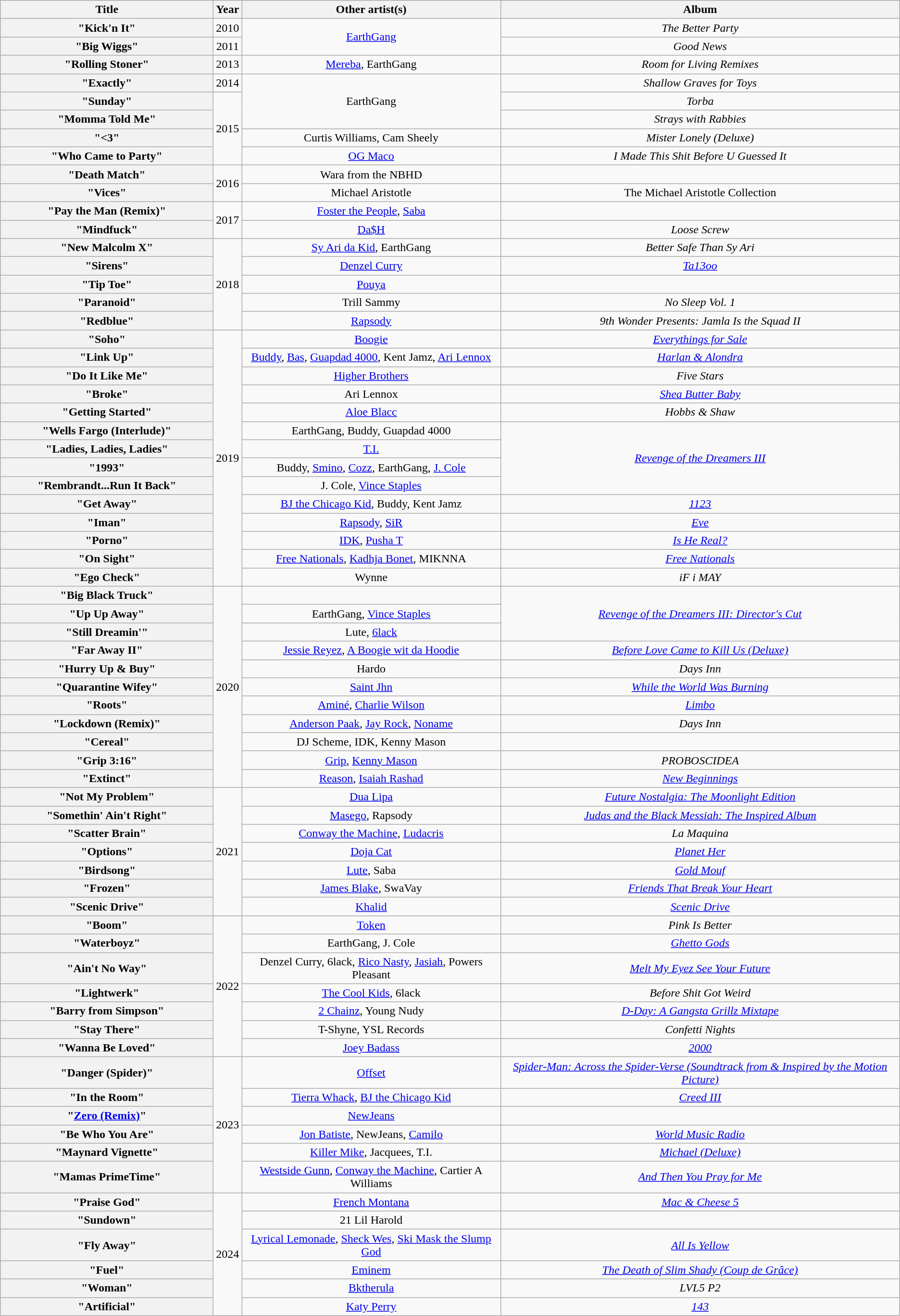<table class="wikitable plainrowheaders" style="text-align:center;">
<tr>
<th scope="col" style="width:18em;">Title</th>
<th scope="col">Year</th>
<th scope="col">Other artist(s)</th>
<th scope="col">Album</th>
</tr>
<tr>
<th scope="row">"Kick'n It"</th>
<td>2010</td>
<td rowspan="2"><a href='#'>EarthGang</a></td>
<td><em>The Better Party</em></td>
</tr>
<tr>
<th scope="row">"Big Wiggs"</th>
<td>2011</td>
<td><em>Good News</em></td>
</tr>
<tr>
<th scope="row">"Rolling Stoner"</th>
<td>2013</td>
<td><a href='#'>Mereba</a>, EarthGang</td>
<td><em>Room for Living Remixes</em></td>
</tr>
<tr>
<th scope="row">"Exactly"</th>
<td>2014</td>
<td rowspan="3">EarthGang</td>
<td><em>Shallow Graves for Toys</em></td>
</tr>
<tr>
<th scope="row">"Sunday"</th>
<td rowspan="4">2015</td>
<td><em>Torba</em></td>
</tr>
<tr>
<th scope="row">"Momma Told Me"</th>
<td><em>Strays with Rabbies</em></td>
</tr>
<tr>
<th scope="row">"<3"</th>
<td>Curtis Williams, Cam Sheely</td>
<td><em>Mister Lonely (Deluxe)</em></td>
</tr>
<tr>
<th scope="row">"Who Came to Party"</th>
<td><a href='#'>OG Maco</a></td>
<td><em>I Made This Shit Before U Guessed It</em></td>
</tr>
<tr>
<th scope="row">"Death Match"</th>
<td rowspan="2">2016</td>
<td>Wara from the NBHD</td>
<td></td>
</tr>
<tr>
<th scope="row">"Vices"</th>
<td>Michael Aristotle</td>
<td>The Michael Aristotle Collection</td>
</tr>
<tr>
<th scope="row">"Pay the Man (Remix)"</th>
<td rowspan="2">2017</td>
<td><a href='#'>Foster the People</a>, <a href='#'>Saba</a></td>
<td></td>
</tr>
<tr>
<th scope="row">"Mindfuck"</th>
<td><a href='#'>Da$H</a></td>
<td><em>Loose Screw</em></td>
</tr>
<tr>
<th scope="row">"New Malcolm X"</th>
<td rowspan="5">2018</td>
<td><a href='#'>Sy Ari da Kid</a>, EarthGang</td>
<td><em>Better Safe Than Sy Ari</em></td>
</tr>
<tr>
<th scope="row">"Sirens"</th>
<td><a href='#'>Denzel Curry</a></td>
<td><em><a href='#'>Ta13oo</a></em></td>
</tr>
<tr>
<th scope="row">"Tip Toe"</th>
<td><a href='#'>Pouya</a></td>
<td></td>
</tr>
<tr>
<th scope="row">"Paranoid"</th>
<td>Trill Sammy</td>
<td><em>No Sleep Vol. 1</em></td>
</tr>
<tr>
<th scope="row">"Redblue"</th>
<td><a href='#'>Rapsody</a></td>
<td><em>9th Wonder Presents: Jamla Is the Squad II</em></td>
</tr>
<tr>
<th scope="row">"Soho"</th>
<td rowspan="14">2019</td>
<td><a href='#'>Boogie</a></td>
<td><em><a href='#'>Everythings for Sale</a></em></td>
</tr>
<tr>
<th scope="row">"Link Up"</th>
<td><a href='#'>Buddy</a>, <a href='#'>Bas</a>, <a href='#'>Guapdad 4000</a>, Kent Jamz, <a href='#'>Ari Lennox</a></td>
<td><em><a href='#'>Harlan & Alondra</a></em></td>
</tr>
<tr>
<th scope="row">"Do It Like Me"</th>
<td><a href='#'>Higher Brothers</a></td>
<td><em>Five Stars</em></td>
</tr>
<tr>
<th scope="row">"Broke"</th>
<td>Ari Lennox</td>
<td><em><a href='#'>Shea Butter Baby</a></em></td>
</tr>
<tr>
<th scope="row">"Getting Started"</th>
<td><a href='#'>Aloe Blacc</a></td>
<td><em>Hobbs & Shaw</em></td>
</tr>
<tr>
<th scope="row">"Wells Fargo (Interlude)"</th>
<td>EarthGang, Buddy, Guapdad 4000</td>
<td rowspan="4"><em><a href='#'>Revenge of the Dreamers III</a></em></td>
</tr>
<tr>
<th scope="row">"Ladies, Ladies, Ladies"</th>
<td><a href='#'>T.I.</a></td>
</tr>
<tr>
<th scope="row">"1993"</th>
<td>Buddy, <a href='#'>Smino</a>, <a href='#'>Cozz</a>, EarthGang, <a href='#'>J. Cole</a></td>
</tr>
<tr>
<th scope="row">"Rembrandt...Run It Back"</th>
<td>J. Cole, <a href='#'>Vince Staples</a></td>
</tr>
<tr>
<th scope="row">"Get Away"</th>
<td><a href='#'>BJ the Chicago Kid</a>, Buddy, Kent Jamz</td>
<td><em><a href='#'>1123</a></em></td>
</tr>
<tr>
<th scope="row">"Iman"</th>
<td><a href='#'>Rapsody</a>, <a href='#'>SiR</a></td>
<td><em><a href='#'>Eve</a></em></td>
</tr>
<tr>
<th scope="row">"Porno"</th>
<td><a href='#'>IDK</a>, <a href='#'>Pusha T</a></td>
<td><em><a href='#'>Is He Real?</a></em></td>
</tr>
<tr>
<th scope="row">"On Sight"</th>
<td><a href='#'>Free Nationals</a>, <a href='#'>Kadhja Bonet</a>, MIKNNA</td>
<td><em><a href='#'>Free Nationals</a></em></td>
</tr>
<tr>
<th scope="row">"Ego Check"</th>
<td>Wynne</td>
<td><em>iF i MAY</em></td>
</tr>
<tr>
<th scope="row">"Big Black Truck"</th>
<td rowspan="11">2020</td>
<td></td>
<td rowspan="3"><em><a href='#'>Revenge of the Dreamers III: Director's Cut</a></em></td>
</tr>
<tr>
<th scope="row">"Up Up Away"</th>
<td>EarthGang, <a href='#'>Vince Staples</a></td>
</tr>
<tr>
<th scope="row">"Still Dreamin'"</th>
<td>Lute, <a href='#'>6lack</a></td>
</tr>
<tr>
<th scope="row">"Far Away II"</th>
<td><a href='#'>Jessie Reyez</a>, <a href='#'>A Boogie wit da Hoodie</a></td>
<td><em><a href='#'>Before Love Came to Kill Us (Deluxe)</a></em></td>
</tr>
<tr>
<th scope="row">"Hurry Up & Buy"</th>
<td>Hardo</td>
<td><em>Days Inn</em></td>
</tr>
<tr>
<th scope="row">"Quarantine Wifey"</th>
<td><a href='#'>Saint Jhn</a></td>
<td><em><a href='#'>While the World Was Burning</a></em></td>
</tr>
<tr>
<th scope="row">"Roots"</th>
<td><a href='#'>Aminé</a>, <a href='#'>Charlie Wilson</a></td>
<td><em><a href='#'>Limbo</a></em></td>
</tr>
<tr>
<th scope="row">"Lockdown (Remix)"</th>
<td><a href='#'>Anderson Paak</a>, <a href='#'>Jay Rock</a>, <a href='#'>Noname</a></td>
<td><em>Days Inn</em></td>
</tr>
<tr>
<th scope=row>"Cereal"</th>
<td>DJ Scheme, IDK, Kenny Mason</td>
<td></td>
</tr>
<tr>
<th scope="row">"Grip 3:16"</th>
<td><a href='#'>Grip</a>, <a href='#'>Kenny Mason</a></td>
<td><em>PROBOSCIDEA</em></td>
</tr>
<tr>
<th scope="row">"Extinct"</th>
<td><a href='#'>Reason</a>, <a href='#'>Isaiah Rashad</a></td>
<td><em><a href='#'>New Beginnings</a></em></td>
</tr>
<tr>
<th scope="row">"Not My Problem"</th>
<td rowspan="7">2021</td>
<td><a href='#'>Dua Lipa</a></td>
<td><em><a href='#'>Future Nostalgia: The Moonlight Edition</a></em></td>
</tr>
<tr>
<th scope="row">"Somethin' Ain't Right"</th>
<td><a href='#'>Masego</a>, Rapsody</td>
<td><em><a href='#'>Judas and the Black Messiah: The Inspired Album</a></em></td>
</tr>
<tr>
<th scope="row">"Scatter Brain"</th>
<td><a href='#'>Conway the Machine</a>, <a href='#'>Ludacris</a></td>
<td><em>La Maquina</em></td>
</tr>
<tr>
<th scope="row">"Options"</th>
<td><a href='#'>Doja Cat</a></td>
<td><em><a href='#'>Planet Her</a></em></td>
</tr>
<tr>
<th scope="row">"Birdsong"</th>
<td><a href='#'>Lute</a>, Saba</td>
<td><em><a href='#'>Gold Mouf</a></em></td>
</tr>
<tr>
<th scope="row">"Frozen"</th>
<td><a href='#'>James Blake</a>, SwaVay</td>
<td><em><a href='#'>Friends That Break Your Heart</a></em></td>
</tr>
<tr>
<th scope="row">"Scenic Drive"</th>
<td><a href='#'>Khalid</a></td>
<td><em><a href='#'>Scenic Drive</a></em></td>
</tr>
<tr>
<th scope="row">"Boom"</th>
<td rowspan="7">2022</td>
<td><a href='#'>Token</a></td>
<td><em>Pink Is Better</em></td>
</tr>
<tr>
<th scope="row">"Waterboyz"</th>
<td>EarthGang, J. Cole</td>
<td><em><a href='#'>Ghetto Gods</a></em></td>
</tr>
<tr>
<th scope="row">"Ain't No Way"</th>
<td>Denzel Curry, 6lack, <a href='#'>Rico Nasty</a>, <a href='#'>Jasiah</a>, Powers Pleasant</td>
<td><em><a href='#'>Melt My Eyez See Your Future</a></em></td>
</tr>
<tr>
<th scope="row">"Lightwerk"</th>
<td><a href='#'>The Cool Kids</a>, 6lack</td>
<td><em>Before Shit Got Weird</em></td>
</tr>
<tr>
<th scope="row">"Barry from Simpson"</th>
<td><a href='#'>2 Chainz</a>, Young Nudy</td>
<td><em><a href='#'>D-Day: A Gangsta Grillz Mixtape</a></em></td>
</tr>
<tr>
<th scope="row">"Stay There"</th>
<td>T-Shyne, YSL Records</td>
<td><em>Confetti Nights</em></td>
</tr>
<tr>
<th scope="row">"Wanna Be Loved"</th>
<td><a href='#'>Joey Badass</a></td>
<td><em><a href='#'>2000</a></em></td>
</tr>
<tr>
<th scope="row">"Danger (Spider)"</th>
<td rowspan="6">2023</td>
<td><a href='#'>Offset</a></td>
<td><em><a href='#'>Spider-Man: Across the Spider-Verse (Soundtrack from & Inspired by the Motion Picture)</a></em></td>
</tr>
<tr>
<th scope="row">"In the Room"</th>
<td><a href='#'>Tierra Whack</a>, <a href='#'>BJ the Chicago Kid</a></td>
<td><em><a href='#'>Creed III</a></em></td>
</tr>
<tr>
<th scope="row">"<a href='#'>Zero (Remix)</a>"</th>
<td><a href='#'>NewJeans</a></td>
<td></td>
</tr>
<tr>
<th scope="row">"Be Who You Are"</th>
<td><a href='#'>Jon Batiste</a>, NewJeans, <a href='#'>Camilo</a></td>
<td><em><a href='#'>World Music Radio</a></em></td>
</tr>
<tr>
<th scope="row">"Maynard Vignette"</th>
<td><a href='#'>Killer Mike</a>, Jacquees, T.I.</td>
<td><em><a href='#'>Michael (Deluxe)</a></em></td>
</tr>
<tr>
<th scope="row">"Mamas PrimeTime"</th>
<td><a href='#'>Westside Gunn</a>, <a href='#'>Conway the Machine</a>, Cartier A Williams</td>
<td><em><a href='#'>And Then You Pray for Me</a></em></td>
</tr>
<tr>
<th scope="row">"Praise God"</th>
<td rowspan="6">2024</td>
<td><a href='#'>French Montana</a></td>
<td><em><a href='#'>Mac & Cheese 5</a></em></td>
</tr>
<tr>
<th scope="row">"Sundown"</th>
<td>21 Lil Harold</td>
<td></td>
</tr>
<tr>
<th scope="row">"Fly Away"</th>
<td><a href='#'>Lyrical Lemonade</a>, <a href='#'>Sheck Wes</a>, <a href='#'>Ski Mask the Slump God</a></td>
<td><em><a href='#'>All Is Yellow</a></em></td>
</tr>
<tr>
<th scope="row">"Fuel"</th>
<td><a href='#'>Eminem</a></td>
<td><em><a href='#'>The Death of Slim Shady (Coup de Grâce)</a></em></td>
</tr>
<tr>
<th scope="row">"Woman"</th>
<td><a href='#'>Bktherula</a></td>
<td><em>LVL5 P2</em></td>
</tr>
<tr>
<th scope="row">"Artificial"</th>
<td><a href='#'>Katy Perry</a></td>
<td><em><a href='#'>143</a></em></td>
</tr>
</table>
